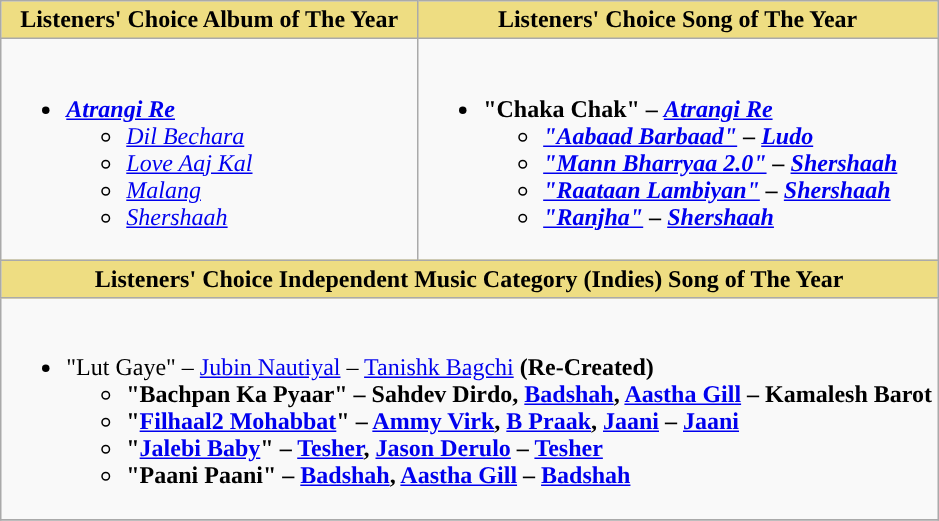<table class="wikitable">
<tr>
<th ! style="background:#EEDD82;text-align:center;">Listeners' Choice Album of The Year</th>
<th ! style="background:#eedd82;text-align:center;">Listeners' Choice Song of The Year</th>
</tr>
<tr>
<td valign="top"><br><ul><li><strong><em><a href='#'>Atrangi Re</a></em></strong><ul><li><em><a href='#'>Dil Bechara</a></em></li><li><em><a href='#'>Love Aaj Kal</a></em></li><li><em><a href='#'>Malang</a></em></li><li><em><a href='#'>Shershaah</a></em></li></ul></li></ul></td>
<td valign="top"><br><ul><li><strong>"Chaka Chak" – <em><a href='#'>Atrangi Re</a><strong><em><ul><li><a href='#'>"Aabaad Barbaad"</a> – </em><a href='#'>Ludo</a><em></li><li><a href='#'>"Mann Bharryaa 2.0"</a> – </em><a href='#'>Shershaah</a><em></li><li><a href='#'>"Raataan Lambiyan"</a> – </em><a href='#'>Shershaah</a><em></li><li><a href='#'>"Ranjha"</a> – </em><a href='#'>Shershaah</a><em></li></ul></li></ul></td>
</tr>
<tr>
<th ! style="background:#EEDD82;text-align:center;" colspan="2">Listeners' Choice Independent Music Category (Indies) Song of The Year</th>
</tr>
<tr>
<td valign="top" colspan="2"><br><ul><li></strong>"Lut Gaye" – <a href='#'>Jubin Nautiyal</a> – <a href='#'>Tanishk Bagchi</a><strong> (Re-Created)<ul><li>"Bachpan Ka Pyaar" – Sahdev Dirdo, <a href='#'>Badshah</a>, <a href='#'>Aastha Gill</a> – Kamalesh Barot</li><li>"<a href='#'>Filhaal2 Mohabbat</a>" – <a href='#'>Ammy Virk</a>, <a href='#'>B Praak</a>, <a href='#'>Jaani</a> – <a href='#'>Jaani</a></li><li>"<a href='#'>Jalebi Baby</a>" – <a href='#'>Tesher</a>, <a href='#'>Jason Derulo</a> – <a href='#'>Tesher</a></li><li>"Paani Paani" – <a href='#'>Badshah</a>, <a href='#'>Aastha Gill</a> – <a href='#'>Badshah</a></li></ul></li></ul></td>
</tr>
<tr>
</tr>
</table>
